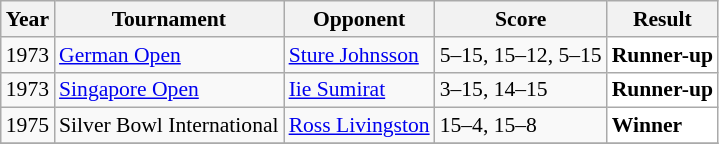<table class="sortable wikitable" style="font-size: 90%;">
<tr>
<th>Year</th>
<th>Tournament</th>
<th>Opponent</th>
<th>Score</th>
<th>Result</th>
</tr>
<tr>
<td align="center">1973</td>
<td align="left"><a href='#'>German Open</a></td>
<td align="left"> <a href='#'>Sture Johnsson</a></td>
<td align="left">5–15, 15–12, 5–15</td>
<td style="text-align:left; background:white"> <strong>Runner-up</strong></td>
</tr>
<tr>
<td align="center">1973</td>
<td align="left"><a href='#'>Singapore Open</a></td>
<td align="left"> <a href='#'>Iie Sumirat</a></td>
<td align="left">3–15, 14–15</td>
<td style="text-align:left; background:white"> <strong>Runner-up</strong></td>
</tr>
<tr>
<td align="center">1975</td>
<td align="left">Silver Bowl International</td>
<td align="left"> <a href='#'>Ross Livingston</a></td>
<td align="left">15–4, 15–8</td>
<td style="text-align:left; background:white"> <strong>Winner</strong></td>
</tr>
<tr>
</tr>
</table>
